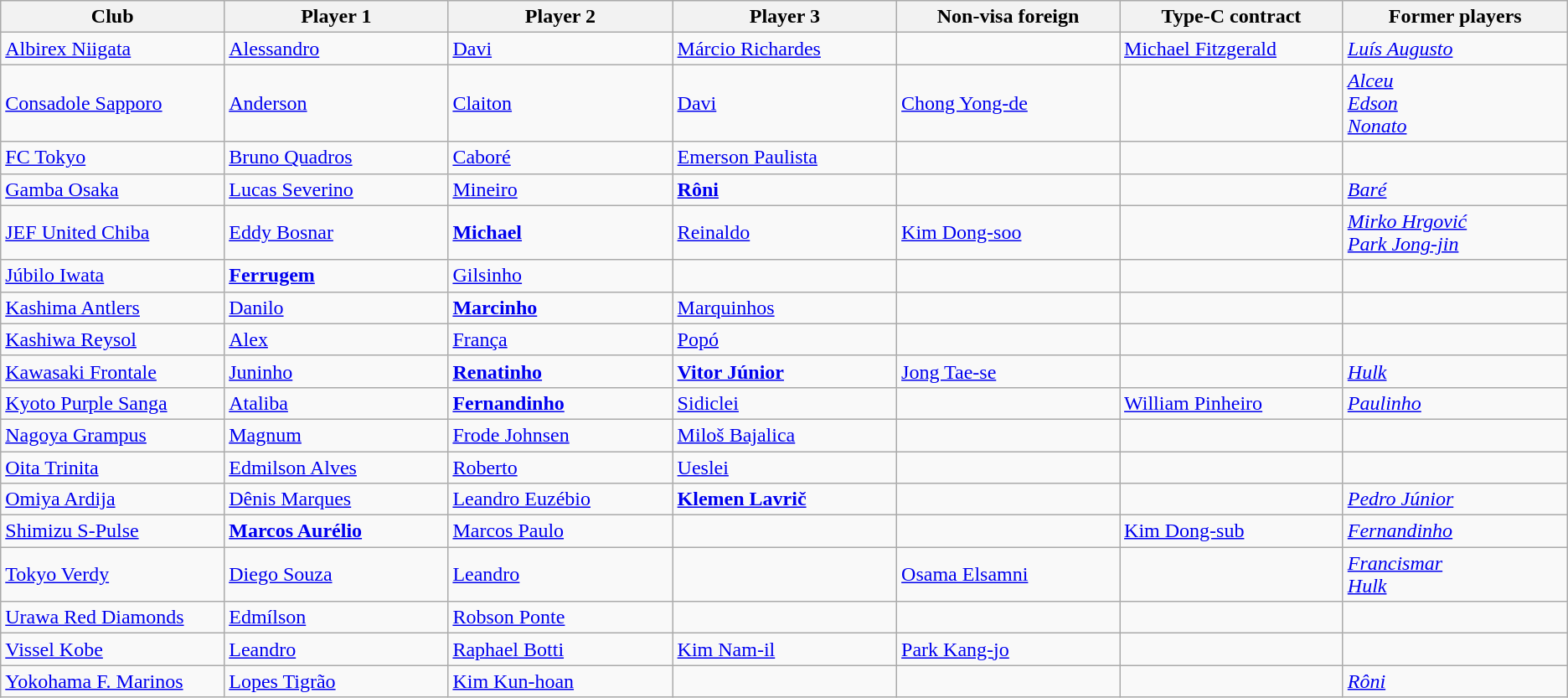<table class="wikitable">
<tr>
<th width="175">Club</th>
<th width="175">Player 1</th>
<th width="175">Player 2</th>
<th width="175">Player 3</th>
<th width="175">Non-visa foreign</th>
<th width="175">Type-C contract</th>
<th width="175">Former players</th>
</tr>
<tr>
<td><a href='#'>Albirex Niigata</a></td>
<td> <a href='#'>Alessandro</a></td>
<td> <a href='#'>Davi</a></td>
<td> <a href='#'>Márcio Richardes</a></td>
<td></td>
<td> <a href='#'>Michael Fitzgerald</a></td>
<td> <em><a href='#'>Luís Augusto</a></em></td>
</tr>
<tr>
<td><a href='#'>Consadole Sapporo</a></td>
<td> <a href='#'>Anderson</a></td>
<td> <a href='#'>Claiton</a></td>
<td> <a href='#'>Davi</a></td>
<td> <a href='#'>Chong Yong-de</a></td>
<td></td>
<td> <em><a href='#'>Alceu</a></em> <br>  <em><a href='#'>Edson</a></em> <br>  <em><a href='#'>Nonato</a></em></td>
</tr>
<tr>
<td><a href='#'>FC Tokyo</a></td>
<td> <a href='#'>Bruno Quadros</a></td>
<td> <a href='#'>Caboré</a></td>
<td> <a href='#'>Emerson Paulista</a></td>
<td></td>
<td></td>
<td></td>
</tr>
<tr>
<td><a href='#'>Gamba Osaka</a></td>
<td> <a href='#'>Lucas Severino</a></td>
<td> <a href='#'>Mineiro</a></td>
<td> <strong><a href='#'>Rôni</a></strong></td>
<td></td>
<td></td>
<td> <em><a href='#'>Baré</a></em></td>
</tr>
<tr>
<td><a href='#'>JEF United Chiba</a></td>
<td> <a href='#'>Eddy Bosnar</a></td>
<td> <strong><a href='#'>Michael</a></strong></td>
<td> <a href='#'>Reinaldo</a></td>
<td> <a href='#'>Kim Dong-soo</a></td>
<td></td>
<td> <em><a href='#'>Mirko Hrgović</a></em><br> <em><a href='#'>Park Jong-jin</a></em></td>
</tr>
<tr>
<td><a href='#'>Júbilo Iwata</a></td>
<td> <strong><a href='#'>Ferrugem</a></strong></td>
<td> <a href='#'>Gilsinho</a></td>
<td></td>
<td></td>
<td></td>
<td></td>
</tr>
<tr>
<td><a href='#'>Kashima Antlers</a></td>
<td> <a href='#'>Danilo</a></td>
<td> <strong><a href='#'>Marcinho</a></strong></td>
<td> <a href='#'>Marquinhos</a></td>
<td></td>
<td></td>
<td></td>
</tr>
<tr>
<td><a href='#'>Kashiwa Reysol</a></td>
<td> <a href='#'>Alex</a></td>
<td> <a href='#'>França</a></td>
<td> <a href='#'>Popó</a></td>
<td></td>
<td></td>
<td></td>
</tr>
<tr>
<td><a href='#'>Kawasaki Frontale</a></td>
<td> <a href='#'>Juninho</a></td>
<td> <strong><a href='#'>Renatinho</a></strong></td>
<td> <strong><a href='#'>Vitor Júnior</a></strong></td>
<td> <a href='#'>Jong Tae-se</a></td>
<td></td>
<td> <em><a href='#'>Hulk</a></em></td>
</tr>
<tr>
<td><a href='#'>Kyoto Purple Sanga</a></td>
<td> <a href='#'>Ataliba</a></td>
<td> <strong><a href='#'>Fernandinho</a></strong></td>
<td> <a href='#'>Sidiclei</a></td>
<td></td>
<td> <a href='#'>William Pinheiro</a></td>
<td> <em><a href='#'>Paulinho</a></em></td>
</tr>
<tr>
<td><a href='#'>Nagoya Grampus</a></td>
<td> <a href='#'>Magnum</a></td>
<td> <a href='#'>Frode Johnsen</a></td>
<td> <a href='#'>Miloš Bajalica</a></td>
<td></td>
<td></td>
<td></td>
</tr>
<tr>
<td><a href='#'>Oita Trinita</a></td>
<td> <a href='#'>Edmilson Alves</a></td>
<td> <a href='#'>Roberto</a></td>
<td> <a href='#'>Ueslei</a></td>
<td></td>
<td></td>
<td></td>
</tr>
<tr>
<td><a href='#'>Omiya Ardija</a></td>
<td> <a href='#'>Dênis Marques</a></td>
<td> <a href='#'>Leandro Euzébio</a></td>
<td> <strong><a href='#'>Klemen Lavrič</a></strong></td>
<td></td>
<td></td>
<td> <em><a href='#'>Pedro Júnior</a></em></td>
</tr>
<tr>
<td><a href='#'>Shimizu S-Pulse</a></td>
<td> <strong><a href='#'>Marcos Aurélio</a></strong></td>
<td> <a href='#'>Marcos Paulo</a></td>
<td></td>
<td></td>
<td> <a href='#'>Kim Dong-sub</a></td>
<td> <em><a href='#'>Fernandinho</a></em></td>
</tr>
<tr>
<td><a href='#'>Tokyo Verdy</a></td>
<td> <a href='#'>Diego Souza</a></td>
<td> <a href='#'>Leandro</a></td>
<td></td>
<td> <a href='#'>Osama Elsamni</a></td>
<td></td>
<td> <em><a href='#'>Francismar</a></em> <br>  <em><a href='#'>Hulk</a></em></td>
</tr>
<tr>
<td><a href='#'>Urawa Red Diamonds</a></td>
<td> <a href='#'>Edmílson</a></td>
<td> <a href='#'>Robson Ponte</a></td>
<td></td>
<td></td>
<td></td>
<td></td>
</tr>
<tr>
<td><a href='#'>Vissel Kobe</a></td>
<td> <a href='#'>Leandro</a></td>
<td> <a href='#'>Raphael Botti</a></td>
<td> <a href='#'>Kim Nam-il</a></td>
<td> <a href='#'>Park Kang-jo</a></td>
<td></td>
<td></td>
</tr>
<tr>
<td><a href='#'>Yokohama F. Marinos</a></td>
<td> <a href='#'>Lopes Tigrão</a></td>
<td> <a href='#'>Kim Kun-hoan</a></td>
<td></td>
<td></td>
<td></td>
<td> <em><a href='#'>Rôni</a></em></td>
</tr>
</table>
